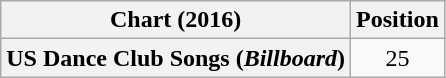<table class="wikitable plainrowheaders" style="text-align:center">
<tr>
<th>Chart (2016)</th>
<th>Position</th>
</tr>
<tr>
<th scope="row">US Dance Club Songs (<em>Billboard</em>)</th>
<td>25</td>
</tr>
</table>
